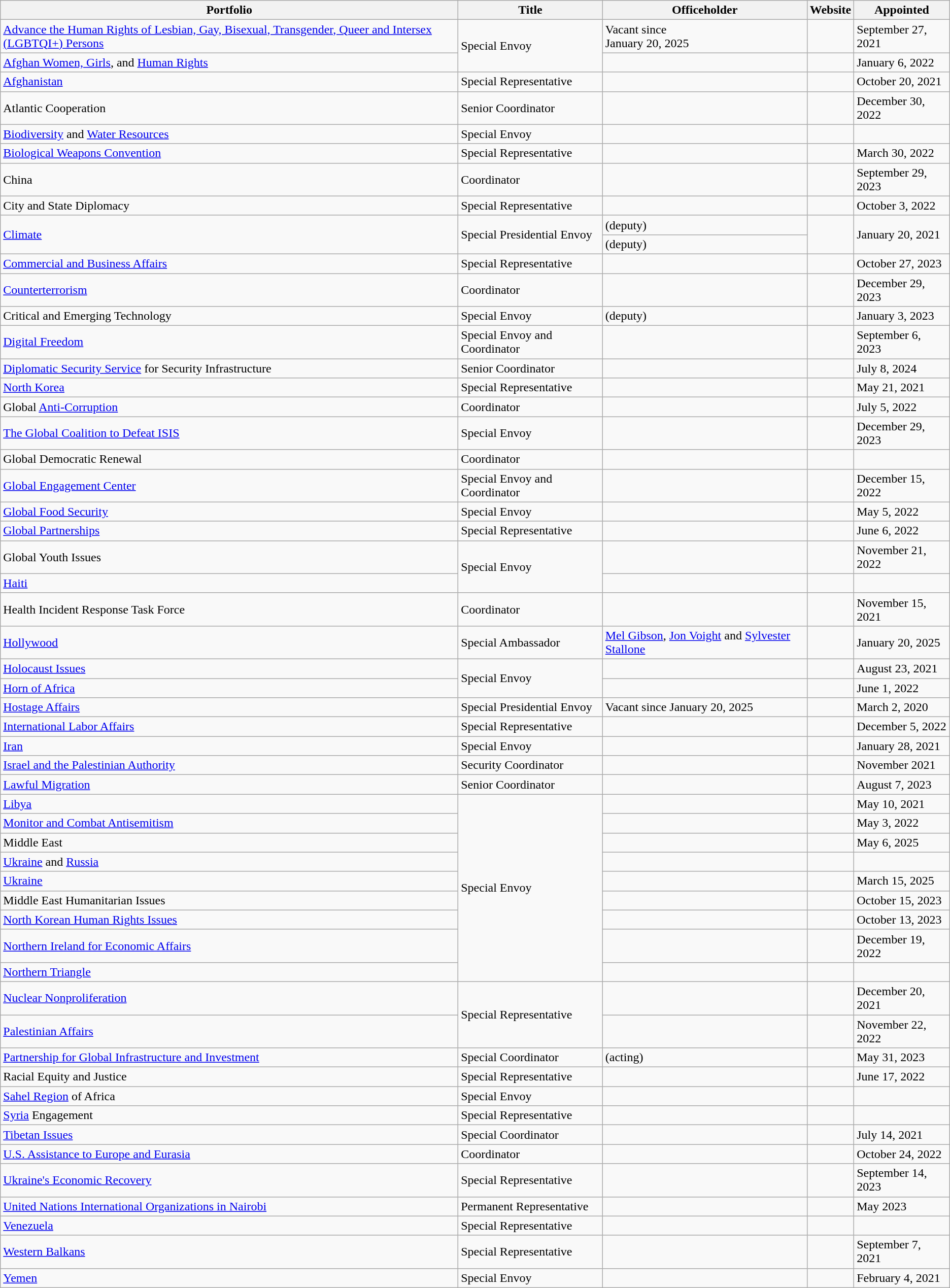<table class="wikitable sortable">
<tr>
<th>Portfolio</th>
<th>Title</th>
<th>Officeholder</th>
<th>Website</th>
<th>Appointed</th>
</tr>
<tr>
<td><a href='#'>Advance the Human Rights of Lesbian, Gay, Bisexual, Transgender, Queer and Intersex (LGBTQI+) Persons</a></td>
<td rowspan="2">Special Envoy</td>
<td>Vacant since<br>January 20, 2025</td>
<td></td>
<td>September 27, 2021</td>
</tr>
<tr>
<td><a href='#'>Afghan Women, Girls</a>, and <a href='#'>Human Rights</a></td>
<td></td>
<td></td>
<td>January 6, 2022</td>
</tr>
<tr>
<td><a href='#'>Afghanistan</a></td>
<td>Special Representative</td>
<td></td>
<td></td>
<td>October 20, 2021</td>
</tr>
<tr>
<td>Atlantic Cooperation</td>
<td>Senior Coordinator</td>
<td></td>
<td></td>
<td>December 30, 2022</td>
</tr>
<tr>
<td><a href='#'>Biodiversity</a> and <a href='#'>Water Resources</a></td>
<td>Special Envoy</td>
<td></td>
<td></td>
<td></td>
</tr>
<tr>
<td><a href='#'>Biological Weapons Convention</a></td>
<td>Special Representative</td>
<td></td>
<td></td>
<td>March 30, 2022</td>
</tr>
<tr>
<td>China</td>
<td>Coordinator</td>
<td></td>
<td></td>
<td>September 29, 2023</td>
</tr>
<tr>
<td>City and State Diplomacy</td>
<td>Special Representative</td>
<td></td>
<td></td>
<td>October 3, 2022</td>
</tr>
<tr>
<td rowspan=2><a href='#'>Climate</a></td>
<td rowspan=2>Special Presidential Envoy</td>
<td> (deputy)</td>
<td rowspan=2></td>
<td rowspan=2>January 20, 2021</td>
</tr>
<tr>
<td> (deputy)</td>
</tr>
<tr>
<td><a href='#'>Commercial and Business Affairs</a></td>
<td>Special Representative</td>
<td></td>
<td></td>
<td>October 27, 2023</td>
</tr>
<tr>
<td><a href='#'>Counterterrorism</a></td>
<td>Coordinator</td>
<td></td>
<td></td>
<td>December 29, 2023</td>
</tr>
<tr>
<td>Critical and Emerging Technology</td>
<td>Special Envoy</td>
<td> (deputy)</td>
<td></td>
<td>January 3, 2023</td>
</tr>
<tr>
<td><a href='#'>Digital Freedom</a></td>
<td>Special Envoy and Coordinator</td>
<td></td>
<td></td>
<td>September 6, 2023</td>
</tr>
<tr>
<td><a href='#'>Diplomatic Security Service</a> for Security Infrastructure</td>
<td>Senior Coordinator</td>
<td></td>
<td></td>
<td>July 8, 2024</td>
</tr>
<tr>
<td><a href='#'>North Korea</a></td>
<td>Special Representative</td>
<td></td>
<td></td>
<td>May 21, 2021</td>
</tr>
<tr>
<td>Global <a href='#'>Anti-Corruption</a></td>
<td>Coordinator</td>
<td></td>
<td></td>
<td>July 5, 2022</td>
</tr>
<tr>
<td><a href='#'>The Global Coalition to Defeat ISIS</a></td>
<td>Special Envoy</td>
<td></td>
<td></td>
<td>December 29, 2023</td>
</tr>
<tr>
<td>Global Democratic Renewal</td>
<td>Coordinator</td>
<td></td>
<td></td>
<td></td>
</tr>
<tr>
<td><a href='#'>Global Engagement Center</a></td>
<td>Special Envoy and Coordinator</td>
<td></td>
<td></td>
<td>December 15, 2022</td>
</tr>
<tr>
<td><a href='#'>Global Food Security</a></td>
<td>Special Envoy</td>
<td></td>
<td></td>
<td>May 5, 2022</td>
</tr>
<tr>
<td><a href='#'>Global Partnerships</a></td>
<td>Special Representative</td>
<td></td>
<td></td>
<td>June 6, 2022</td>
</tr>
<tr>
<td>Global Youth Issues</td>
<td rowspan="2">Special Envoy</td>
<td></td>
<td></td>
<td>November 21, 2022</td>
</tr>
<tr>
<td><a href='#'>Haiti</a></td>
<td></td>
<td></td>
<td></td>
</tr>
<tr>
<td>Health Incident Response Task Force</td>
<td>Coordinator</td>
<td></td>
<td></td>
<td>November 15, 2021</td>
</tr>
<tr>
<td><a href='#'>Hollywood</a></td>
<td>Special Ambassador</td>
<td><a href='#'>Mel Gibson</a>, <a href='#'>Jon Voight</a> and <a href='#'>Sylvester Stallone</a></td>
<td></td>
<td>January 20, 2025</td>
</tr>
<tr>
<td><a href='#'>Holocaust Issues</a></td>
<td rowspan="2">Special Envoy</td>
<td></td>
<td></td>
<td>August 23, 2021</td>
</tr>
<tr>
<td><a href='#'>Horn of Africa</a></td>
<td></td>
<td></td>
<td>June 1, 2022</td>
</tr>
<tr>
<td><a href='#'>Hostage Affairs</a></td>
<td>Special Presidential Envoy</td>
<td>Vacant since January 20, 2025</td>
<td></td>
<td>March 2, 2020</td>
</tr>
<tr>
<td><a href='#'>International Labor Affairs</a></td>
<td>Special Representative</td>
<td></td>
<td></td>
<td>December 5, 2022</td>
</tr>
<tr>
<td><a href='#'>Iran</a></td>
<td>Special Envoy</td>
<td></td>
<td></td>
<td>January 28, 2021</td>
</tr>
<tr>
<td><a href='#'>Israel and the Palestinian Authority</a></td>
<td>Security Coordinator</td>
<td></td>
<td></td>
<td>November 2021</td>
</tr>
<tr>
<td><a href='#'>Lawful Migration</a></td>
<td>Senior Coordinator</td>
<td></td>
<td></td>
<td>August 7, 2023</td>
</tr>
<tr>
<td><a href='#'>Libya</a></td>
<td rowspan="9">Special Envoy</td>
<td></td>
<td></td>
<td>May 10, 2021</td>
</tr>
<tr>
<td><a href='#'>Monitor and Combat Antisemitism</a></td>
<td></td>
<td></td>
<td>May 3, 2022</td>
</tr>
<tr>
<td>Middle East</td>
<td></td>
<td></td>
<td>May 6, 2025</td>
</tr>
<tr>
<td><a href='#'>Ukraine</a> and <a href='#'>Russia</a></td>
<td></td>
<td></td>
<td></td>
</tr>
<tr>
<td><a href='#'>Ukraine</a></td>
<td></td>
<td></td>
<td>March 15, 2025</td>
</tr>
<tr>
<td>Middle East Humanitarian Issues</td>
<td></td>
<td></td>
<td>October 15, 2023</td>
</tr>
<tr>
<td><a href='#'>North Korean Human Rights Issues</a></td>
<td></td>
<td></td>
<td>October 13, 2023</td>
</tr>
<tr>
<td><a href='#'>Northern Ireland for Economic Affairs</a></td>
<td></td>
<td></td>
<td>December 19, 2022</td>
</tr>
<tr>
<td><a href='#'>Northern Triangle</a></td>
<td></td>
<td></td>
<td></td>
</tr>
<tr>
<td><a href='#'>Nuclear Nonproliferation</a></td>
<td rowspan="2">Special Representative</td>
<td></td>
<td></td>
<td>December 20, 2021</td>
</tr>
<tr>
<td><a href='#'>Palestinian Affairs</a></td>
<td></td>
<td></td>
<td>November 22, 2022</td>
</tr>
<tr>
<td><a href='#'>Partnership for Global Infrastructure and Investment</a></td>
<td>Special Coordinator</td>
<td> (acting)</td>
<td></td>
<td>May 31, 2023</td>
</tr>
<tr>
<td>Racial Equity and Justice</td>
<td>Special Representative</td>
<td></td>
<td></td>
<td>June 17, 2022</td>
</tr>
<tr>
<td><a href='#'>Sahel Region</a> of Africa</td>
<td>Special Envoy</td>
<td></td>
<td></td>
<td></td>
</tr>
<tr>
<td><a href='#'>Syria</a> Engagement</td>
<td>Special Representative</td>
<td></td>
<td></td>
<td></td>
</tr>
<tr>
<td><a href='#'>Tibetan Issues</a></td>
<td>Special Coordinator</td>
<td></td>
<td></td>
<td>July 14, 2021</td>
</tr>
<tr>
<td><a href='#'>U.S. Assistance to Europe and Eurasia</a></td>
<td>Coordinator</td>
<td></td>
<td></td>
<td>October 24, 2022</td>
</tr>
<tr>
<td><a href='#'>Ukraine's Economic Recovery</a></td>
<td>Special Representative</td>
<td></td>
<td></td>
<td>September 14, 2023</td>
</tr>
<tr>
<td><a href='#'>United Nations International Organizations in Nairobi</a></td>
<td>Permanent Representative</td>
<td></td>
<td></td>
<td>May 2023</td>
</tr>
<tr>
<td><a href='#'>Venezuela</a></td>
<td>Special Representative</td>
<td></td>
<td></td>
<td></td>
</tr>
<tr>
<td><a href='#'>Western Balkans</a></td>
<td>Special Representative</td>
<td></td>
<td></td>
<td>September 7, 2021</td>
</tr>
<tr>
<td><a href='#'>Yemen</a></td>
<td>Special Envoy</td>
<td></td>
<td></td>
<td>February 4, 2021</td>
</tr>
</table>
